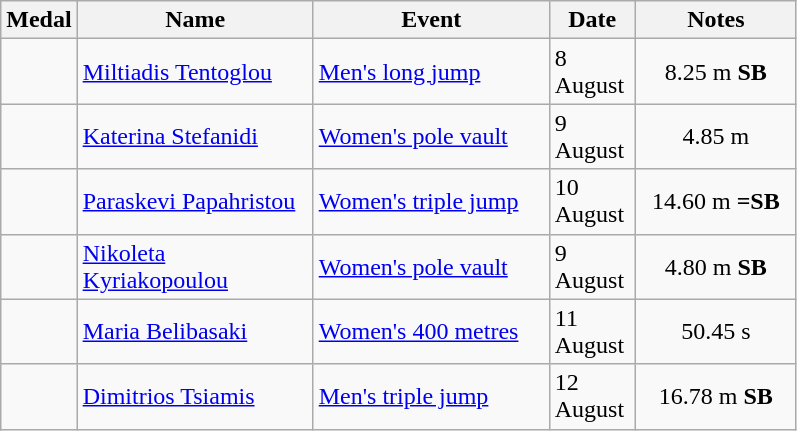<table class="wikitable sortable">
<tr>
<th>Medal</th>
<th width=150>Name</th>
<th width=150>Event</th>
<th width=50>Date</th>
<th width=100>Notes</th>
</tr>
<tr>
<td></td>
<td><a href='#'>Miltiadis Tentoglou</a></td>
<td><a href='#'>Men's long jump</a></td>
<td>8 August</td>
<td align=center>8.25 m <strong>SB</strong></td>
</tr>
<tr>
<td></td>
<td><a href='#'>Katerina Stefanidi</a></td>
<td><a href='#'>Women's pole vault</a></td>
<td>9 August</td>
<td align=center>4.85 m <strong></strong></td>
</tr>
<tr>
<td></td>
<td><a href='#'>Paraskevi Papahristou</a></td>
<td><a href='#'>Women's triple jump</a></td>
<td>10 August</td>
<td align=center>14.60 m <strong>=SB</strong></td>
</tr>
<tr>
<td></td>
<td><a href='#'>Nikoleta Kyriakopoulou</a></td>
<td><a href='#'>Women's pole vault</a></td>
<td>9 August</td>
<td align=center>4.80 m <strong>SB</strong></td>
</tr>
<tr>
<td></td>
<td><a href='#'>Maria Belibasaki</a></td>
<td><a href='#'>Women's 400 metres</a></td>
<td>11 August</td>
<td align=center>50.45 s <strong></strong></td>
</tr>
<tr>
<td></td>
<td><a href='#'>Dimitrios Tsiamis</a></td>
<td><a href='#'>Men's triple jump</a></td>
<td>12 August</td>
<td align=center>16.78 m <strong>SB</strong></td>
</tr>
</table>
